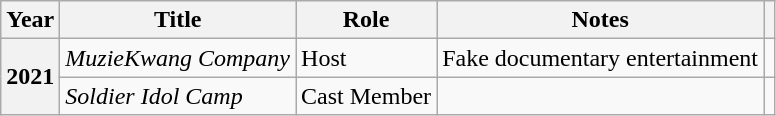<table class="wikitable sortable plainrowheaders">
<tr>
<th scope="col">Year</th>
<th scope="col">Title</th>
<th scope="col">Role</th>
<th scope="col">Notes</th>
<th scope="col" class="unsortable"></th>
</tr>
<tr>
<th scope="row"  rowspan="2">2021</th>
<td><em>MuzieKwang Company</em></td>
<td>Host</td>
<td>Fake documentary entertainment</td>
<td style="text-align:center"></td>
</tr>
<tr>
<td><em>Soldier Idol Camp</em></td>
<td>Cast Member</td>
<td></td>
<td style="text-align:center"></td>
</tr>
</table>
